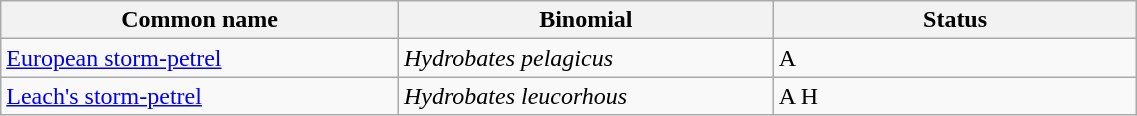<table width=60% class="wikitable">
<tr>
<th width=35%>Common name</th>
<th width=33%>Binomial</th>
<th width=32%>Status</th>
</tr>
<tr>
<td><a href='#'>European storm-petrel</a></td>
<td><em>Hydrobates pelagicus</em></td>
<td>A</td>
</tr>
<tr>
<td><a href='#'>Leach's storm-petrel</a></td>
<td><em>Hydrobates leucorhous</em></td>
<td>A H</td>
</tr>
</table>
